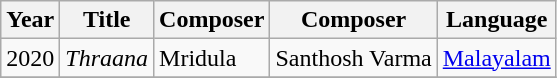<table class = "sortable wikitable">
<tr>
<th>Year</th>
<th>Title</th>
<th>Composer</th>
<th>Composer</th>
<th>Language</th>
</tr>
<tr>
<td>2020</td>
<td><em>Thraana</em></td>
<td>Mridula</td>
<td>Santhosh Varma</td>
<td><a href='#'>Malayalam</a></td>
</tr>
<tr>
</tr>
</table>
